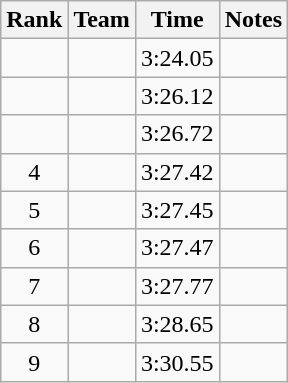<table class="wikitable sortable" style="text-align:center">
<tr>
<th>Rank</th>
<th>Team</th>
<th>Time</th>
<th>Notes</th>
</tr>
<tr>
<td></td>
<td></td>
<td>3:24.05</td>
<td></td>
</tr>
<tr>
<td></td>
<td></td>
<td>3:26.12</td>
<td></td>
</tr>
<tr>
<td></td>
<td></td>
<td>3:26.72</td>
<td></td>
</tr>
<tr>
<td>4</td>
<td></td>
<td>3:27.42</td>
<td></td>
</tr>
<tr>
<td>5</td>
<td></td>
<td>3:27.45</td>
<td></td>
</tr>
<tr>
<td>6</td>
<td></td>
<td>3:27.47</td>
<td></td>
</tr>
<tr>
<td>7</td>
<td></td>
<td>3:27.77</td>
<td></td>
</tr>
<tr>
<td>8</td>
<td></td>
<td>3:28.65</td>
<td></td>
</tr>
<tr>
<td>9</td>
<td></td>
<td>3:30.55</td>
<td></td>
</tr>
</table>
